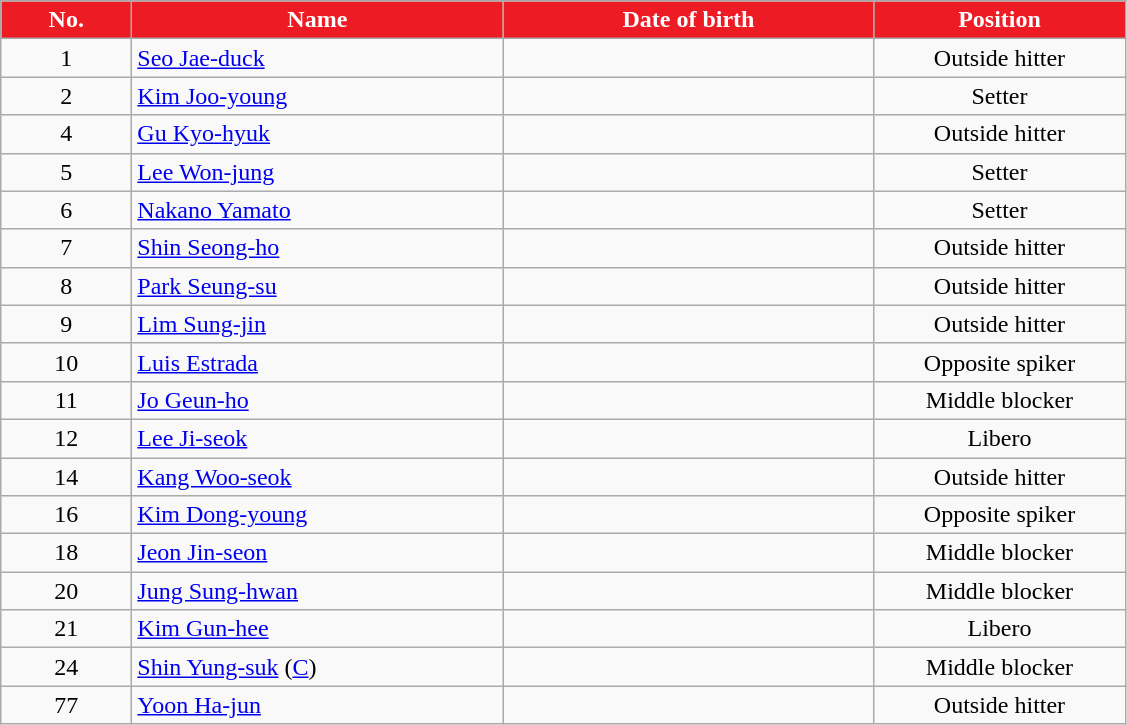<table class="wikitable sortable" style="font-size:100%; text-align:center;">
<tr>
<th style="width:5em; color:#ffffff;  background-color:#ED1C24">No.</th>
<th style="width:15em; color:#ffffff; background-color:#ED1C24">Name</th>
<th style="width:15em; color:#ffffff; background-color:#ED1C24">Date of birth</th>
<th style="width:10em; color:#ffffff; background-color:#ED1C24">Position</th>
</tr>
<tr>
<td>1</td>
<td align=left> <a href='#'>Seo Jae-duck</a></td>
<td align=right></td>
<td>Outside hitter</td>
</tr>
<tr>
<td>2</td>
<td align=left> <a href='#'>Kim Joo-young</a></td>
<td align=right></td>
<td>Setter</td>
</tr>
<tr>
<td>4</td>
<td align=left> <a href='#'>Gu Kyo-hyuk</a></td>
<td align=right></td>
<td>Outside hitter</td>
</tr>
<tr>
<td>5</td>
<td align=left> <a href='#'>Lee Won-jung</a></td>
<td align=right></td>
<td>Setter</td>
</tr>
<tr>
<td>6</td>
<td align=left> <a href='#'>Nakano Yamato</a></td>
<td align=right></td>
<td>Setter</td>
</tr>
<tr>
<td>7</td>
<td align=left> <a href='#'>Shin Seong-ho</a></td>
<td align=right></td>
<td>Outside hitter</td>
</tr>
<tr>
<td>8</td>
<td align=left> <a href='#'>Park Seung-su</a></td>
<td align=right></td>
<td>Outside hitter</td>
</tr>
<tr>
<td>9</td>
<td align=left> <a href='#'>Lim Sung-jin</a></td>
<td align=right></td>
<td>Outside hitter</td>
</tr>
<tr>
<td>10</td>
<td align=left> <a href='#'>Luis Estrada</a></td>
<td align=right></td>
<td>Opposite spiker</td>
</tr>
<tr>
<td>11</td>
<td align=left> <a href='#'>Jo Geun-ho</a></td>
<td align=right></td>
<td>Middle blocker</td>
</tr>
<tr>
<td>12</td>
<td align=left> <a href='#'>Lee Ji-seok</a></td>
<td align=right></td>
<td>Libero</td>
</tr>
<tr>
<td>14</td>
<td align=left> <a href='#'>Kang Woo-seok</a></td>
<td align=right></td>
<td>Outside hitter</td>
</tr>
<tr>
<td>16</td>
<td align=left> <a href='#'>Kim Dong-young</a></td>
<td align=right></td>
<td>Opposite spiker</td>
</tr>
<tr>
<td>18</td>
<td align=left> <a href='#'>Jeon Jin-seon</a></td>
<td align=right></td>
<td>Middle blocker</td>
</tr>
<tr>
<td>20</td>
<td align=left> <a href='#'>Jung Sung-hwan</a></td>
<td align=right></td>
<td>Middle blocker</td>
</tr>
<tr>
<td>21</td>
<td align=left> <a href='#'>Kim Gun-hee</a></td>
<td align=right></td>
<td>Libero</td>
</tr>
<tr>
<td>24</td>
<td align=left> <a href='#'>Shin Yung-suk</a> (<a href='#'>C</a>)</td>
<td align=right></td>
<td>Middle blocker</td>
</tr>
<tr>
<td>77</td>
<td align=left> <a href='#'>Yoon Ha-jun</a></td>
<td align=right></td>
<td>Outside hitter</td>
</tr>
</table>
